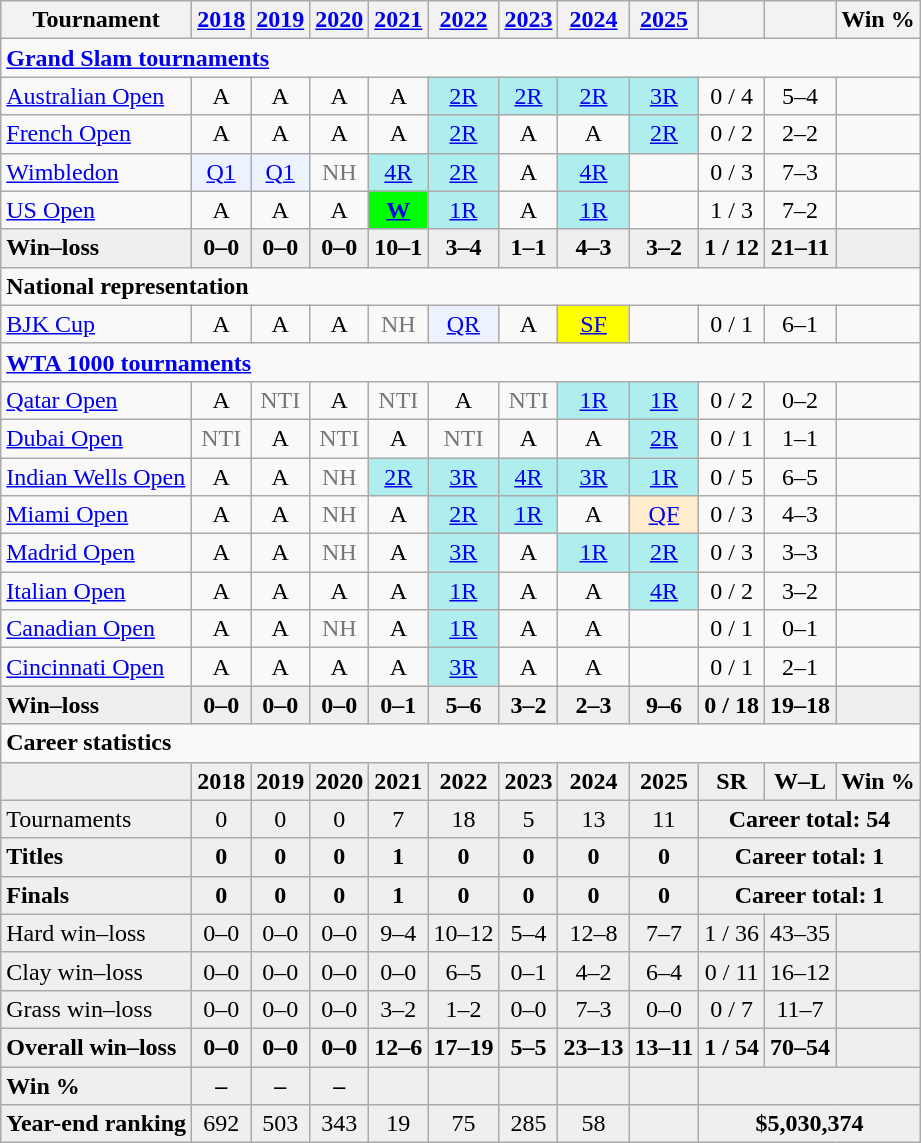<table class="wikitable nowrap" style=text-align:center>
<tr>
<th>Tournament</th>
<th><a href='#'>2018</a></th>
<th><a href='#'>2019</a></th>
<th><a href='#'>2020</a></th>
<th><a href='#'>2021</a></th>
<th><a href='#'>2022</a></th>
<th><a href='#'>2023</a></th>
<th><a href='#'>2024</a></th>
<th><a href='#'>2025</a></th>
<th></th>
<th></th>
<th>Win %</th>
</tr>
<tr>
<td colspan="12" align="left"><strong><a href='#'>Grand Slam tournaments</a></strong></td>
</tr>
<tr>
<td style="text-align:left;"><a href='#'>Australian Open</a></td>
<td>A</td>
<td>A</td>
<td>A</td>
<td>A</td>
<td bgcolor=afeeee><a href='#'>2R</a></td>
<td bgcolor=afeeee><a href='#'>2R</a></td>
<td bgcolor=afeeee><a href='#'>2R</a></td>
<td bgcolor=afeeee><a href='#'>3R</a></td>
<td>0 / 4</td>
<td>5–4</td>
<td></td>
</tr>
<tr>
<td style="text-align:left;"><a href='#'>French Open</a></td>
<td>A</td>
<td>A</td>
<td>A</td>
<td>A</td>
<td bgcolor=afeeee><a href='#'>2R</a></td>
<td>A</td>
<td>A</td>
<td bgcolor=afeeee><a href='#'>2R</a></td>
<td>0 / 2</td>
<td>2–2</td>
<td></td>
</tr>
<tr>
<td style="text-align:left;"><a href='#'>Wimbledon</a></td>
<td bgcolor=ecf2ff><a href='#'>Q1</a></td>
<td bgcolor=ecf2ff><a href='#'>Q1</a></td>
<td style=color:#767676>NH</td>
<td bgcolor=afeeee><a href='#'>4R</a></td>
<td bgcolor=afeeee><a href='#'>2R</a></td>
<td>A</td>
<td bgcolor=afeeee><a href='#'>4R</a></td>
<td></td>
<td>0 / 3</td>
<td>7–3</td>
<td></td>
</tr>
<tr>
<td style="text-align:left;"><a href='#'>US Open</a></td>
<td>A</td>
<td>A</td>
<td>A</td>
<td bgcolor=lime><a href='#'><strong>W</strong></a></td>
<td bgcolor=afeeee><a href='#'>1R</a></td>
<td>A</td>
<td bgcolor=afeeee><a href='#'>1R</a></td>
<td></td>
<td>1 / 3</td>
<td>7–2</td>
<td></td>
</tr>
<tr style="font-weight:bold;background:#efefef;">
<td style=text-align:left>Win–loss</td>
<td>0–0</td>
<td>0–0</td>
<td>0–0</td>
<td>10–1</td>
<td>3–4</td>
<td>1–1</td>
<td>4–3</td>
<td>3–2</td>
<td>1 / 12</td>
<td>21–11</td>
<td></td>
</tr>
<tr>
<td colspan="12" align="left"><strong>National representation</strong></td>
</tr>
<tr>
<td align="left"><a href='#'>BJK Cup</a></td>
<td>A</td>
<td>A</td>
<td>A</td>
<td style=color:#767676>NH</td>
<td bgcolor=ecf2ff><a href='#'>QR</a></td>
<td>A</td>
<td bgcolor=yellow><a href='#'>SF</a></td>
<td></td>
<td>0 / 1</td>
<td>6–1</td>
<td></td>
</tr>
<tr>
<td colspan="12" align="left"><strong><a href='#'>WTA 1000 tournaments</a></strong></td>
</tr>
<tr>
<td align="left"><a href='#'>Qatar Open</a></td>
<td>A</td>
<td style=color:#767676>NTI</td>
<td>A</td>
<td style=color:#767676>NTI</td>
<td>A</td>
<td style=color:#767676>NTI</td>
<td bgcolor=afeeee><a href='#'>1R</a></td>
<td bgcolor=afeeee><a href='#'>1R</a></td>
<td>0 / 2</td>
<td>0–2</td>
<td></td>
</tr>
<tr>
<td align="left"><a href='#'>Dubai Open</a></td>
<td style=color:#767676>NTI</td>
<td>A</td>
<td style=color:#767676>NTI</td>
<td>A</td>
<td style=color:#767676>NTI</td>
<td>A</td>
<td>A</td>
<td bgcolor=afeeee><a href='#'>2R</a></td>
<td>0 / 1</td>
<td>1–1</td>
<td></td>
</tr>
<tr>
<td align="left"><a href='#'>Indian Wells Open</a></td>
<td>A</td>
<td>A</td>
<td style=color:#767676>NH</td>
<td bgcolor=afeeee><a href='#'>2R</a></td>
<td bgcolor=afeeee><a href='#'>3R</a></td>
<td bgcolor=afeeee><a href='#'>4R</a></td>
<td bgcolor=afeeee><a href='#'>3R</a></td>
<td bgcolor=afeeee><a href='#'>1R</a></td>
<td>0 / 5</td>
<td>6–5</td>
<td></td>
</tr>
<tr>
<td align="left"><a href='#'>Miami Open</a></td>
<td>A</td>
<td>A</td>
<td style=color:#767676>NH</td>
<td>A</td>
<td bgcolor=afeeee><a href='#'>2R</a></td>
<td bgcolor=afeeee><a href='#'>1R</a></td>
<td>A</td>
<td bgcolor=ffebcd><a href='#'>QF</a></td>
<td>0 / 3</td>
<td>4–3</td>
<td></td>
</tr>
<tr>
<td align="left"><a href='#'>Madrid Open</a></td>
<td>A</td>
<td>A</td>
<td style=color:#767676>NH</td>
<td>A</td>
<td bgcolor=afeeee><a href='#'>3R</a></td>
<td>A</td>
<td bgcolor=afeeee><a href='#'>1R</a></td>
<td bgcolor=afeeee><a href='#'>2R</a></td>
<td>0 / 3</td>
<td>3–3</td>
<td></td>
</tr>
<tr>
<td align="left"><a href='#'>Italian Open</a></td>
<td>A</td>
<td>A</td>
<td>A</td>
<td>A</td>
<td bgcolor=afeeee><a href='#'>1R</a></td>
<td>A</td>
<td>A</td>
<td bgcolor=afeeee><a href='#'>4R</a></td>
<td>0 / 2</td>
<td>3–2</td>
<td></td>
</tr>
<tr>
<td align="left"><a href='#'>Canadian Open</a></td>
<td>A</td>
<td>A</td>
<td style=color:#767676>NH</td>
<td>A</td>
<td bgcolor=afeeee><a href='#'>1R</a></td>
<td>A</td>
<td>A</td>
<td></td>
<td>0 / 1</td>
<td>0–1</td>
<td></td>
</tr>
<tr>
<td align="left"><a href='#'>Cincinnati Open</a></td>
<td>A</td>
<td>A</td>
<td>A</td>
<td>A</td>
<td bgcolor=afeeee><a href='#'>3R</a></td>
<td>A</td>
<td>A</td>
<td></td>
<td>0 / 1</td>
<td>2–1</td>
<td></td>
</tr>
<tr style="font-weight:bold;background:#efefef;">
<td style=text-align:left>Win–loss</td>
<td>0–0</td>
<td>0–0</td>
<td>0–0</td>
<td>0–1</td>
<td>5–6</td>
<td>3–2</td>
<td>2–3</td>
<td>9–6</td>
<td>0 / 18</td>
<td>19–18</td>
<td></td>
</tr>
<tr>
<td colspan="12" align="left"><strong>Career statistics</strong></td>
</tr>
<tr style=font-weight:bold;background:#efefef>
<td></td>
<td>2018</td>
<td>2019</td>
<td>2020</td>
<td>2021</td>
<td>2022</td>
<td>2023</td>
<td>2024</td>
<td>2025</td>
<td>SR</td>
<td>W–L</td>
<td>Win %</td>
</tr>
<tr style=background:#efefef;>
<td align=left>Tournaments</td>
<td>0</td>
<td>0</td>
<td>0</td>
<td>7</td>
<td>18</td>
<td>5</td>
<td>13</td>
<td>11</td>
<td colspan="3"><strong>Career total: 54</strong></td>
</tr>
<tr style=background:#efefef;font-weight:bold>
<td align=left>Titles</td>
<td>0</td>
<td>0</td>
<td>0</td>
<td>1</td>
<td>0</td>
<td>0</td>
<td>0</td>
<td>0</td>
<td colspan="3">Career total: 1</td>
</tr>
<tr style=background:#efefef;font-weight:bold>
<td align=left>Finals</td>
<td>0</td>
<td>0</td>
<td>0</td>
<td>1</td>
<td>0</td>
<td>0</td>
<td>0</td>
<td>0</td>
<td colspan="3">Career total: 1</td>
</tr>
<tr bgcolor=efefef>
<td align=left>Hard win–loss</td>
<td>0–0</td>
<td>0–0</td>
<td>0–0</td>
<td>9–4</td>
<td>10–12</td>
<td>5–4</td>
<td>12–8</td>
<td>7–7</td>
<td>1 / 36</td>
<td>43–35</td>
<td></td>
</tr>
<tr bgcolor=efefef>
<td align=left>Clay win–loss</td>
<td>0–0</td>
<td>0–0</td>
<td>0–0</td>
<td>0–0</td>
<td>6–5</td>
<td>0–1</td>
<td>4–2</td>
<td>6–4</td>
<td>0 / 11</td>
<td>16–12</td>
<td></td>
</tr>
<tr bgcolor=efefef>
<td align=left>Grass win–loss</td>
<td>0–0</td>
<td>0–0</td>
<td>0–0</td>
<td>3–2</td>
<td>1–2</td>
<td>0–0</td>
<td>7–3</td>
<td>0–0</td>
<td>0 / 7</td>
<td>11–7</td>
<td></td>
</tr>
<tr style=background:#efefef;font-weight:bold>
<td align=left>Overall win–loss</td>
<td>0–0</td>
<td>0–0</td>
<td>0–0</td>
<td>12–6</td>
<td>17–19</td>
<td>5–5</td>
<td>23–13</td>
<td>13–11</td>
<td>1 / 54</td>
<td>70–54</td>
<td></td>
</tr>
<tr style=font-weight:bold;background:#efefef>
<td style=text-align:left>Win %</td>
<td>–</td>
<td>–</td>
<td>–</td>
<td></td>
<td></td>
<td></td>
<td></td>
<td></td>
<td colspan="3"></td>
</tr>
<tr bgcolor=efefef>
<td align=left><strong>Year-end ranking</strong></td>
<td>692</td>
<td>503</td>
<td>343</td>
<td>19</td>
<td>75</td>
<td>285</td>
<td>58</td>
<td></td>
<td colspan="3"><strong>$5,030,374</strong></td>
</tr>
</table>
